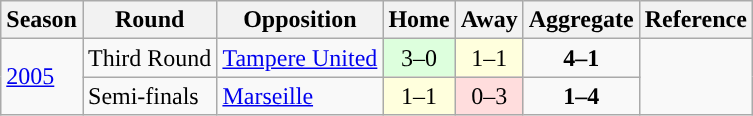<table class="wikitable">
<tr>
<th>Season</th>
<th>Round</th>
<th>Opposition</th>
<th>Home</th>
<th>Away</th>
<th>Aggregate</th>
<th>Reference</th>
</tr>
<tr>
<td rowspan=2><a href='#'>2005</a></td>
<td>Third Round</td>
<td> <a href='#'>Tampere United</a></td>
<td style="text-align:center; background:#dfd;">3–0</td>
<td style="text-align:center; background:#ffd;">1–1</td>
<td style="text-align:center;"><strong>4–1</strong></td>
<td rowspan="2" style="text-align:center;"></td>
</tr>
<tr>
<td>Semi-finals</td>
<td> <a href='#'>Marseille</a></td>
<td style="text-align:center; background:#ffd;">1–1</td>
<td style="text-align:center; background:#fdd;">0–3</td>
<td style="text-align:center;"><strong>1–4</strong></td>
</tr>
</table>
